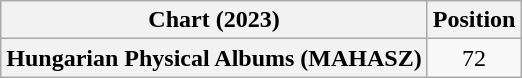<table class="wikitable sortable plainrowheaders" style="text-align:center">
<tr>
<th scope="col">Chart (2023)</th>
<th scope="col">Position</th>
</tr>
<tr>
<th scope="row">Hungarian Physical Albums (MAHASZ)</th>
<td>72</td>
</tr>
</table>
